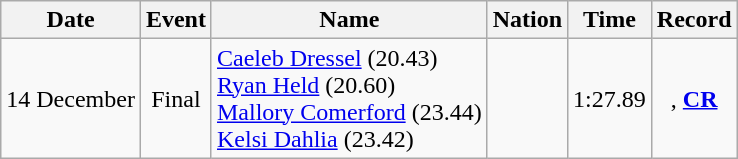<table class=wikitable style=text-align:center>
<tr>
<th>Date</th>
<th>Event</th>
<th>Name</th>
<th>Nation</th>
<th>Time</th>
<th>Record</th>
</tr>
<tr>
<td>14 December</td>
<td>Final</td>
<td align=left><a href='#'>Caeleb Dressel</a> (20.43)<br><a href='#'>Ryan Held</a> (20.60)<br><a href='#'>Mallory Comerford</a> (23.44)<br><a href='#'>Kelsi Dahlia</a> (23.42)</td>
<td align=left></td>
<td>1:27.89</td>
<td>, <strong><a href='#'>CR</a></strong></td>
</tr>
</table>
